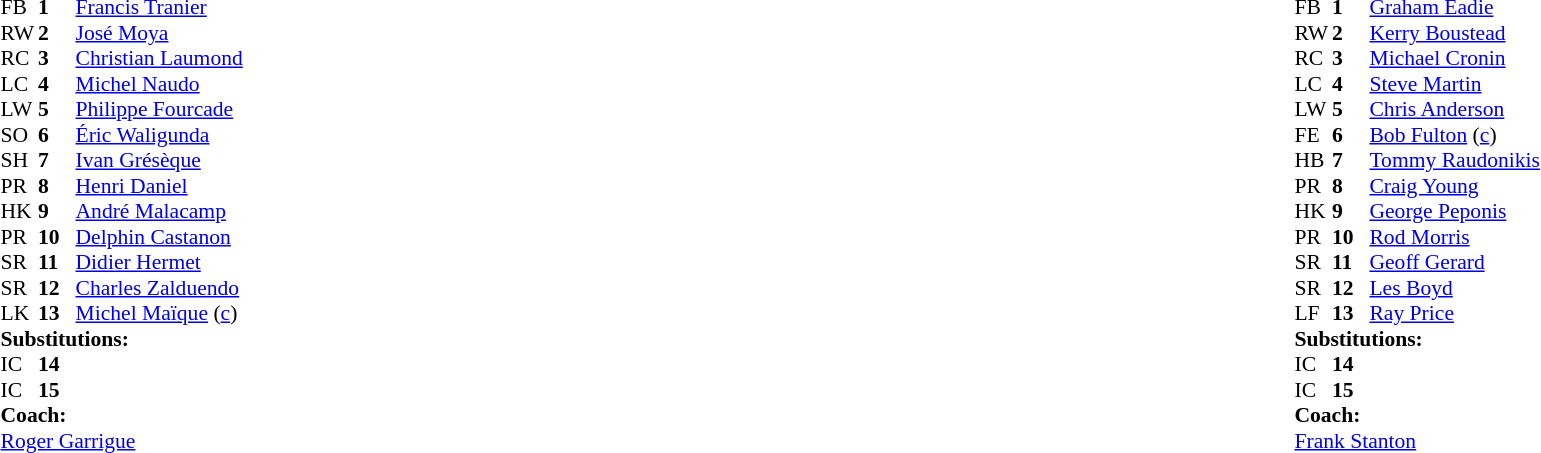<table width="100%">
<tr>
<td valign="top" width="50%"><br><table style="font-size: 90%" cellspacing="0" cellpadding="0">
<tr>
<th width="25"></th>
<th width="25"></th>
</tr>
<tr>
<td>FB</td>
<td><strong>1</strong></td>
<td><a href='#'>Francis Tranier</a></td>
</tr>
<tr>
<td>RW</td>
<td><strong>2</strong></td>
<td><a href='#'>José Moya</a></td>
</tr>
<tr>
<td>RC</td>
<td><strong>3</strong></td>
<td><a href='#'>Christian Laumond</a></td>
</tr>
<tr>
<td>LC</td>
<td><strong>4</strong></td>
<td><a href='#'>Michel Naudo</a></td>
</tr>
<tr>
<td>LW</td>
<td><strong>5</strong></td>
<td><a href='#'>Philippe Fourcade</a></td>
</tr>
<tr>
<td>SO</td>
<td><strong>6</strong></td>
<td><a href='#'>Éric Waligunda</a></td>
</tr>
<tr>
<td>SH</td>
<td><strong>7</strong></td>
<td><a href='#'>Ivan Grésèque</a></td>
</tr>
<tr>
<td>PR</td>
<td><strong>8</strong></td>
<td><a href='#'>Henri Daniel</a></td>
</tr>
<tr>
<td>HK</td>
<td><strong>9</strong></td>
<td><a href='#'>André Malacamp</a></td>
</tr>
<tr>
<td>PR</td>
<td><strong>10</strong></td>
<td><a href='#'>Delphin Castanon</a></td>
</tr>
<tr>
<td>SR</td>
<td><strong>11</strong></td>
<td><a href='#'>Didier Hermet</a></td>
</tr>
<tr>
<td>SR</td>
<td><strong>12</strong></td>
<td><a href='#'>Charles Zalduendo</a></td>
</tr>
<tr>
<td>LK</td>
<td><strong>13</strong></td>
<td><a href='#'>Michel Maïque</a> (<a href='#'>c</a>)</td>
</tr>
<tr>
<td colspan=3><strong>Substitutions:</strong></td>
</tr>
<tr>
<td>IC</td>
<td><strong>14</strong></td>
<td></td>
</tr>
<tr>
<td>IC</td>
<td><strong>15</strong></td>
<td></td>
</tr>
<tr>
<td colspan=3><strong>Coach:</strong></td>
</tr>
<tr>
<td colspan="4"> <a href='#'>Roger Garrigue</a></td>
</tr>
</table>
</td>
<td valign="top" width="50%"><br><table style="font-size: 90%" cellspacing="0" cellpadding="0" align="center">
<tr>
<th width="25"></th>
<th width="25"></th>
</tr>
<tr>
<td>FB</td>
<td><strong>1</strong></td>
<td><a href='#'>Graham Eadie</a></td>
</tr>
<tr>
<td>RW</td>
<td><strong>2</strong></td>
<td><a href='#'>Kerry Boustead</a></td>
</tr>
<tr>
<td>RC</td>
<td><strong>3</strong></td>
<td><a href='#'>Michael Cronin</a></td>
</tr>
<tr>
<td>LC</td>
<td><strong>4</strong></td>
<td><a href='#'>Steve Martin</a></td>
</tr>
<tr>
<td>LW</td>
<td><strong>5</strong></td>
<td><a href='#'>Chris Anderson</a></td>
</tr>
<tr>
<td>FE</td>
<td><strong>6</strong></td>
<td><a href='#'>Bob Fulton</a> (<a href='#'>c</a>)</td>
</tr>
<tr>
<td>HB</td>
<td><strong>7</strong></td>
<td><a href='#'>Tommy Raudonikis</a></td>
</tr>
<tr>
<td>PR</td>
<td><strong>8</strong></td>
<td><a href='#'>Craig Young</a></td>
</tr>
<tr>
<td>HK</td>
<td><strong>9</strong></td>
<td><a href='#'>George Peponis</a></td>
</tr>
<tr>
<td>PR</td>
<td><strong>10</strong></td>
<td><a href='#'>Rod Morris</a></td>
</tr>
<tr>
<td>SR</td>
<td><strong>11</strong></td>
<td><a href='#'>Geoff Gerard</a></td>
</tr>
<tr>
<td>SR</td>
<td><strong>12</strong></td>
<td><a href='#'>Les Boyd</a></td>
</tr>
<tr>
<td>LF</td>
<td><strong>13</strong></td>
<td><a href='#'>Ray Price</a></td>
</tr>
<tr>
<td colspan=3><strong>Substitutions:</strong></td>
</tr>
<tr>
<td>IC</td>
<td><strong>14</strong></td>
<td></td>
</tr>
<tr>
<td>IC</td>
<td><strong>15</strong></td>
<td></td>
</tr>
<tr>
<td colspan=3><strong>Coach:</strong></td>
</tr>
<tr>
<td colspan="4"> <a href='#'>Frank Stanton</a></td>
</tr>
</table>
</td>
</tr>
</table>
